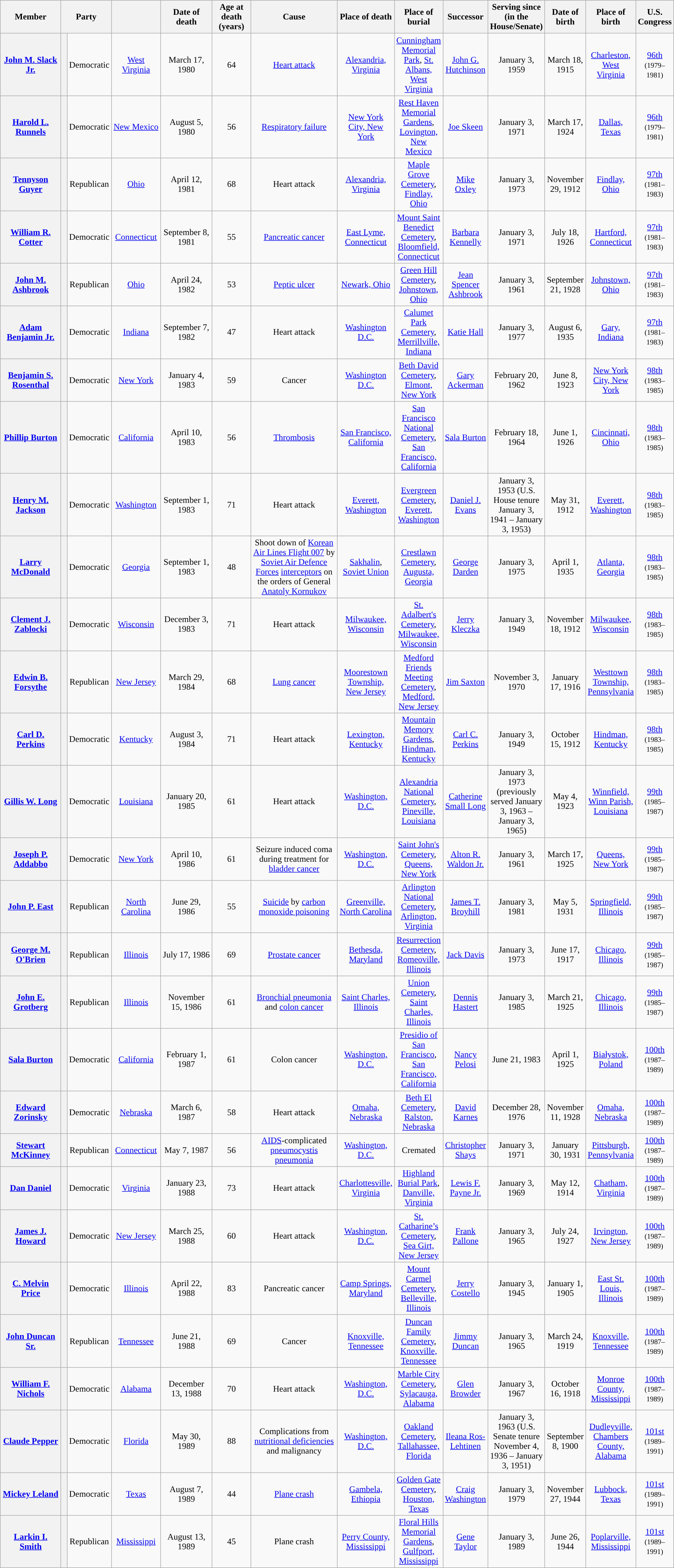<table class="wikitable sortable" style="text-align:center">
<tr>
<th style="width:23%">Member</th>
<th colspan=2>Party</th>
<th style="width:10%"></th>
<th style="width:16%">Date of death</th>
<th style="width:13%">Age at death (years)</th>
<th style="width:38%">Cause</th>
<th style="width:38%">Place of death</th>
<th style="width:38%">Place of burial</th>
<th style="width:38%">Successor</th>
<th style="width:38%">Serving since (in the House/Senate)</th>
<th style="width:38%">Date of birth</th>
<th style="width:38%">Place of birth</th>
<th style="width:38%">U.S. Congress</th>
</tr>
<tr>
<th><a href='#'>John M. Slack Jr.</a></th>
<th style="background:"> </th>
<td>Democratic</td>
<td><a href='#'>West Virginia</a><br></td>
<td>March 17, 1980</td>
<td>64</td>
<td><a href='#'>Heart attack</a></td>
<td><a href='#'>Alexandria, Virginia</a></td>
<td><a href='#'>Cunningham Memorial Park</a>, <a href='#'>St. Albans, West Virginia</a></td>
<td><a href='#'>John G. Hutchinson</a></td>
<td>January 3, 1959</td>
<td>March 18, 1915</td>
<td><a href='#'>Charleston, West Virginia</a></td>
<td><a href='#'>96th</a><br><small>(1979–1981)</small></td>
</tr>
<tr>
<th><a href='#'>Harold L. Runnels</a></th>
<th style="background:"> </th>
<td>Democratic</td>
<td><a href='#'>New Mexico</a><br></td>
<td>August 5, 1980</td>
<td>56</td>
<td><a href='#'>Respiratory failure</a></td>
<td><a href='#'>New York City, New York</a></td>
<td><a href='#'>Rest Haven Memorial Gardens</a>, <a href='#'>Lovington, New Mexico</a></td>
<td><a href='#'>Joe Skeen</a></td>
<td>January 3, 1971</td>
<td>March 17, 1924</td>
<td><a href='#'>Dallas, Texas</a></td>
<td><a href='#'>96th</a><br><small>(1979–1981)</small></td>
</tr>
<tr>
<th><a href='#'>Tennyson Guyer</a></th>
<th style="background:"> </th>
<td>Republican</td>
<td><a href='#'>Ohio</a><br></td>
<td>April 12, 1981</td>
<td>68</td>
<td>Heart attack</td>
<td><a href='#'>Alexandria, Virginia</a></td>
<td><a href='#'>Maple Grove Cemetery</a>, <a href='#'>Findlay, Ohio</a></td>
<td><a href='#'>Mike Oxley</a></td>
<td>January 3, 1973</td>
<td>November 29, 1912</td>
<td><a href='#'>Findlay, Ohio</a></td>
<td><a href='#'>97th</a><br><small>(1981–1983)</small></td>
</tr>
<tr>
<th><a href='#'>William R. Cotter</a></th>
<th style="background:"> </th>
<td>Democratic</td>
<td><a href='#'>Connecticut</a><br></td>
<td>September 8, 1981</td>
<td>55</td>
<td><a href='#'>Pancreatic cancer</a></td>
<td><a href='#'>East Lyme, Connecticut</a></td>
<td><a href='#'>Mount Saint Benedict Cemetery</a>, <a href='#'>Bloomfield, Connecticut</a></td>
<td><a href='#'>Barbara Kennelly</a></td>
<td>January 3, 1971</td>
<td>July 18, 1926</td>
<td><a href='#'>Hartford, Connecticut</a></td>
<td><a href='#'>97th</a><br><small>(1981–1983)</small></td>
</tr>
<tr>
<th><a href='#'>John M. Ashbrook</a></th>
<th style="background:"> </th>
<td>Republican</td>
<td><a href='#'>Ohio</a><br></td>
<td>April 24, 1982</td>
<td>53</td>
<td><a href='#'>Peptic ulcer</a></td>
<td><a href='#'>Newark, Ohio</a></td>
<td><a href='#'>Green Hill Cemetery</a>, <a href='#'>Johnstown, Ohio</a></td>
<td><a href='#'>Jean Spencer Ashbrook</a></td>
<td>January 3, 1961</td>
<td>September 21, 1928</td>
<td><a href='#'>Johnstown, Ohio</a></td>
<td><a href='#'>97th</a><br><small>(1981–1983)</small></td>
</tr>
<tr>
<th><a href='#'>Adam Benjamin Jr.</a></th>
<th style="background:"> </th>
<td>Democratic</td>
<td><a href='#'>Indiana</a><br></td>
<td>September 7, 1982</td>
<td>47</td>
<td>Heart attack</td>
<td><a href='#'>Washington D.C.</a></td>
<td><a href='#'>Calumet Park Cemetery</a>, <a href='#'>Merrillville, Indiana</a></td>
<td><a href='#'>Katie Hall</a></td>
<td>January 3, 1977</td>
<td>August 6, 1935</td>
<td><a href='#'>Gary, Indiana</a></td>
<td><a href='#'>97th</a><br><small>(1981–1983)</small></td>
</tr>
<tr>
<th><a href='#'>Benjamin S. Rosenthal</a></th>
<th style="background:"> </th>
<td>Democratic</td>
<td><a href='#'>New York</a><br></td>
<td>January 4, 1983</td>
<td>59</td>
<td>Cancer</td>
<td><a href='#'>Washington D.C.</a></td>
<td><a href='#'>Beth David Cemetery</a>, <a href='#'>Elmont, New York</a></td>
<td><a href='#'>Gary Ackerman</a></td>
<td>February 20, 1962</td>
<td>June 8, 1923</td>
<td><a href='#'>New York City, New York</a></td>
<td><a href='#'>98th</a><br><small>(1983–1985)</small></td>
</tr>
<tr>
<th><a href='#'>Phillip Burton</a></th>
<th style="background:"> </th>
<td>Democratic</td>
<td><a href='#'>California</a><br></td>
<td>April 10, 1983</td>
<td>56</td>
<td><a href='#'>Thrombosis</a></td>
<td><a href='#'>San Francisco, California</a></td>
<td><a href='#'>San Francisco National Cemetery</a>, <a href='#'>San Francisco, California</a></td>
<td><a href='#'>Sala Burton</a></td>
<td>February 18, 1964</td>
<td>June 1, 1926</td>
<td><a href='#'>Cincinnati, Ohio</a></td>
<td><a href='#'>98th</a><br><small>(1983–1985)</small></td>
</tr>
<tr>
<th><a href='#'>Henry M. Jackson</a></th>
<th style="background:"> </th>
<td>Democratic</td>
<td><a href='#'>Washington</a><br></td>
<td>September 1, 1983</td>
<td>71</td>
<td>Heart attack</td>
<td><a href='#'>Everett, Washington</a></td>
<td><a href='#'>Evergreen Cemetery</a>, <a href='#'>Everett, Washington</a></td>
<td><a href='#'>Daniel J. Evans</a></td>
<td>January 3, 1953 (U.S. House tenure January 3, 1941 – January 3, 1953)</td>
<td>May 31, 1912</td>
<td><a href='#'>Everett, Washington</a></td>
<td><a href='#'>98th</a><br><small>(1983–1985)</small></td>
</tr>
<tr>
<th><a href='#'>Larry McDonald</a></th>
<th style="background:"> </th>
<td>Democratic</td>
<td><a href='#'>Georgia</a><br></td>
<td>September 1, 1983</td>
<td>48</td>
<td>Shoot down of <a href='#'>Korean Air Lines Flight 007</a> by <a href='#'>Soviet Air Defence Forces</a> <a href='#'>interceptors</a> on the orders of General <a href='#'>Anatoly Kornukov</a></td>
<td><a href='#'>Sakhalin</a>, <a href='#'>Soviet Union</a></td>
<td><a href='#'>Crestlawn Cemetery</a>, <a href='#'>Augusta, Georgia</a></td>
<td><a href='#'>George Darden</a></td>
<td>January 3, 1975</td>
<td>April 1, 1935</td>
<td><a href='#'>Atlanta, Georgia</a></td>
<td><a href='#'>98th</a><br><small>(1983–1985)</small></td>
</tr>
<tr>
<th><a href='#'>Clement J. Zablocki</a></th>
<th style="background:"> </th>
<td>Democratic</td>
<td><a href='#'>Wisconsin</a><br></td>
<td>December 3, 1983</td>
<td>71</td>
<td>Heart attack</td>
<td><a href='#'>Milwaukee, Wisconsin</a></td>
<td><a href='#'>St. Adalbert's Cemetery</a>, <a href='#'>Milwaukee, Wisconsin</a></td>
<td><a href='#'>Jerry Kleczka</a></td>
<td>January 3, 1949</td>
<td>November 18, 1912</td>
<td><a href='#'>Milwaukee, Wisconsin</a></td>
<td><a href='#'>98th</a><br><small>(1983–1985)</small></td>
</tr>
<tr>
<th><a href='#'>Edwin B. Forsythe</a></th>
<th style="background:"> </th>
<td>Republican</td>
<td><a href='#'>New Jersey</a><br></td>
<td>March 29, 1984</td>
<td>68</td>
<td><a href='#'>Lung cancer</a></td>
<td><a href='#'>Moorestown Township, New Jersey</a></td>
<td><a href='#'>Medford Friends Meeting Cemetery</a>, <a href='#'>Medford, New Jersey</a></td>
<td><a href='#'>Jim Saxton</a></td>
<td>November 3, 1970</td>
<td>January 17, 1916</td>
<td><a href='#'>Westtown Township, Pennsylvania</a></td>
<td><a href='#'>98th</a><br><small>(1983–1985)</small></td>
</tr>
<tr>
<th><a href='#'>Carl D. Perkins</a></th>
<th style="background:"> </th>
<td>Democratic</td>
<td><a href='#'>Kentucky</a><br></td>
<td>August 3, 1984</td>
<td>71</td>
<td>Heart attack</td>
<td><a href='#'>Lexington, Kentucky</a></td>
<td><a href='#'>Mountain Memory Gardens</a>, <a href='#'>Hindman, Kentucky</a></td>
<td><a href='#'>Carl C. Perkins</a></td>
<td>January 3, 1949</td>
<td>October 15, 1912</td>
<td><a href='#'>Hindman, Kentucky</a></td>
<td><a href='#'>98th</a><br><small>(1983–1985)</small></td>
</tr>
<tr>
<th><a href='#'>Gillis W. Long</a></th>
<th style="background:"> </th>
<td>Democratic</td>
<td><a href='#'>Louisiana</a><br></td>
<td>January 20, 1985</td>
<td>61</td>
<td>Heart attack</td>
<td><a href='#'>Washington, D.C.</a></td>
<td><a href='#'>Alexandria National Cemetery</a>, <a href='#'>Pineville, Louisiana</a></td>
<td><a href='#'>Catherine Small Long</a></td>
<td>January 3, 1973 (previously served January 3, 1963 – January 3, 1965)</td>
<td>May 4, 1923</td>
<td><a href='#'>Winnfield, Winn Parish, Louisiana</a></td>
<td><a href='#'>99th</a><br><small>(1985–1987)</small></td>
</tr>
<tr>
<th><a href='#'>Joseph P. Addabbo</a></th>
<th style="background:"> </th>
<td>Democratic</td>
<td><a href='#'>New York</a><br></td>
<td>April 10, 1986</td>
<td>61</td>
<td>Seizure induced coma during treatment for <a href='#'>bladder cancer</a></td>
<td><a href='#'>Washington, D.C.</a></td>
<td><a href='#'>Saint John's Cemetery</a>, <a href='#'>Queens, New York</a></td>
<td><a href='#'>Alton R. Waldon Jr.</a></td>
<td>January 3, 1961</td>
<td>March 17, 1925</td>
<td><a href='#'>Queens, New York</a></td>
<td><a href='#'>99th</a><br><small>(1985–1987)</small></td>
</tr>
<tr>
<th><a href='#'>John P. East</a></th>
<th style="background:"> </th>
<td>Republican</td>
<td><a href='#'>North Carolina</a><br></td>
<td>June 29, 1986</td>
<td>55</td>
<td><a href='#'>Suicide</a> by <a href='#'>carbon monoxide poisoning</a></td>
<td><a href='#'>Greenville, North Carolina</a></td>
<td><a href='#'>Arlington National Cemetery</a>, <a href='#'>Arlington, Virginia</a></td>
<td><a href='#'>James T. Broyhill</a></td>
<td>January 3, 1981</td>
<td>May 5, 1931</td>
<td><a href='#'>Springfield, Illinois</a></td>
<td><a href='#'>99th</a><br><small>(1985–1987)</small></td>
</tr>
<tr>
<th><a href='#'>George M. O'Brien</a></th>
<th style="background:"> </th>
<td>Republican</td>
<td><a href='#'>Illinois</a><br></td>
<td>July 17, 1986</td>
<td>69</td>
<td><a href='#'>Prostate cancer</a></td>
<td><a href='#'>Bethesda, Maryland</a></td>
<td><a href='#'>Resurrection Cemetery</a>, <a href='#'>Romeoville, Illinois</a></td>
<td><a href='#'>Jack Davis</a></td>
<td>January 3, 1973</td>
<td>June 17, 1917</td>
<td><a href='#'>Chicago, Illinois</a></td>
<td><a href='#'>99th</a><br><small>(1985–1987)</small></td>
</tr>
<tr>
<th><a href='#'>John E. Grotberg</a></th>
<th style="background:"> </th>
<td>Republican</td>
<td><a href='#'>Illinois</a><br></td>
<td>November 15, 1986</td>
<td>61</td>
<td><a href='#'>Bronchial pneumonia</a> and <a href='#'>colon cancer</a></td>
<td><a href='#'>Saint Charles, Illinois</a></td>
<td><a href='#'>Union Cemetery</a>, <a href='#'>Saint Charles, Illinois</a></td>
<td><a href='#'>Dennis Hastert</a></td>
<td>January 3, 1985</td>
<td>March 21, 1925</td>
<td><a href='#'>Chicago, Illinois</a></td>
<td><a href='#'>99th</a><br><small>(1985–1987)</small></td>
</tr>
<tr>
<th><a href='#'>Sala Burton</a></th>
<th style="background:"> </th>
<td>Democratic</td>
<td><a href='#'>California</a><br></td>
<td>February 1, 1987</td>
<td>61</td>
<td>Colon cancer</td>
<td><a href='#'>Washington, D.C.</a></td>
<td><a href='#'>Presidio of San Francisco</a>, <a href='#'>San Francisco, California</a></td>
<td><a href='#'>Nancy Pelosi</a></td>
<td>June 21, 1983</td>
<td>April 1, 1925</td>
<td><a href='#'>Białystok, Poland</a></td>
<td><a href='#'>100th</a><br><small>(1987–1989)</small></td>
</tr>
<tr>
<th><a href='#'>Edward Zorinsky</a></th>
<th style="background:"> </th>
<td>Democratic</td>
<td><a href='#'>Nebraska</a><br></td>
<td>March 6, 1987</td>
<td>58</td>
<td>Heart attack</td>
<td><a href='#'>Omaha, Nebraska</a></td>
<td><a href='#'>Beth El Cemetery</a>, <a href='#'>Ralston, Nebraska</a></td>
<td><a href='#'>David Karnes</a></td>
<td>December 28, 1976</td>
<td>November 11, 1928</td>
<td><a href='#'>Omaha, Nebraska</a></td>
<td><a href='#'>100th</a><br><small>(1987–1989)</small></td>
</tr>
<tr>
<th><a href='#'>Stewart McKinney</a></th>
<th style="background:"> </th>
<td>Republican</td>
<td><a href='#'>Connecticut</a><br></td>
<td>May 7, 1987</td>
<td>56</td>
<td><a href='#'>AIDS</a>-complicated <a href='#'>pneumocystis pneumonia</a></td>
<td><a href='#'>Washington, D.C.</a></td>
<td>Cremated</td>
<td><a href='#'>Christopher Shays</a></td>
<td>January 3, 1971</td>
<td>January 30, 1931</td>
<td><a href='#'>Pittsburgh, Pennsylvania</a></td>
<td><a href='#'>100th</a><br><small>(1987–1989)</small></td>
</tr>
<tr>
<th><a href='#'>Dan Daniel</a></th>
<th style="background:"> </th>
<td>Democratic</td>
<td><a href='#'>Virginia</a><br></td>
<td>January 23, 1988</td>
<td>73</td>
<td>Heart attack</td>
<td><a href='#'>Charlottesville, Virginia</a></td>
<td><a href='#'>Highland Burial Park</a>, <a href='#'>Danville, Virginia</a></td>
<td><a href='#'>Lewis F. Payne Jr.</a></td>
<td>January 3, 1969</td>
<td>May 12, 1914</td>
<td><a href='#'>Chatham, Virginia</a></td>
<td><a href='#'>100th</a><br><small>(1987–1989)</small></td>
</tr>
<tr>
<th><a href='#'>James J. Howard</a></th>
<th style="background:"> </th>
<td>Democratic</td>
<td><a href='#'>New Jersey</a><br></td>
<td>March 25, 1988</td>
<td>60</td>
<td>Heart attack</td>
<td><a href='#'>Washington, D.C.</a></td>
<td><a href='#'>St. Catharine’s Cemetery</a>, <a href='#'>Sea Girt, New Jersey</a></td>
<td><a href='#'>Frank Pallone</a></td>
<td>January 3, 1965</td>
<td>July 24, 1927</td>
<td><a href='#'>Irvington, New Jersey</a></td>
<td><a href='#'>100th</a><br><small>(1987–1989)</small></td>
</tr>
<tr>
<th><a href='#'>C. Melvin Price</a></th>
<th style="background:"> </th>
<td>Democratic</td>
<td><a href='#'>Illinois</a><br></td>
<td>April 22, 1988</td>
<td>83</td>
<td>Pancreatic cancer</td>
<td><a href='#'>Camp Springs, Maryland</a></td>
<td><a href='#'>Mount Carmel Cemetery</a>, <a href='#'>Belleville, Illinois</a></td>
<td><a href='#'>Jerry Costello</a></td>
<td>January 3, 1945</td>
<td>January 1, 1905</td>
<td><a href='#'>East St. Louis, Illinois</a></td>
<td><a href='#'>100th</a><br><small>(1987–1989)</small></td>
</tr>
<tr>
<th><a href='#'>John Duncan Sr.</a></th>
<th style="background:"> </th>
<td>Republican</td>
<td><a href='#'>Tennessee</a><br></td>
<td>June 21, 1988</td>
<td>69</td>
<td>Cancer</td>
<td><a href='#'>Knoxville, Tennessee</a></td>
<td><a href='#'>Duncan Family Cemetery</a>, <a href='#'>Knoxville, Tennessee</a></td>
<td><a href='#'>Jimmy Duncan</a></td>
<td>January 3, 1965</td>
<td>March 24, 1919</td>
<td><a href='#'>Knoxville, Tennessee</a></td>
<td><a href='#'>100th</a><br><small>(1987–1989)</small></td>
</tr>
<tr>
<th><a href='#'>William F. Nichols</a></th>
<th style="background:"> </th>
<td>Democratic</td>
<td><a href='#'>Alabama</a><br></td>
<td>December 13, 1988</td>
<td>70</td>
<td>Heart attack</td>
<td><a href='#'>Washington, D.C.</a></td>
<td><a href='#'>Marble City Cemetery</a>, <a href='#'>Sylacauga, Alabama</a></td>
<td><a href='#'>Glen Browder</a></td>
<td>January 3, 1967</td>
<td>October 16, 1918</td>
<td><a href='#'>Monroe County, Mississippi</a></td>
<td><a href='#'>100th</a><br><small>(1987–1989)</small></td>
</tr>
<tr>
<th><a href='#'>Claude Pepper</a></th>
<th style="background:"> </th>
<td>Democratic</td>
<td><a href='#'>Florida</a><br></td>
<td>May 30, 1989</td>
<td>88</td>
<td>Complications from <a href='#'>nutritional deficiencies</a> and malignancy</td>
<td><a href='#'>Washington, D.C.</a></td>
<td><a href='#'>Oakland Cemetery</a>, <a href='#'>Tallahassee, Florida</a></td>
<td><a href='#'>Ileana Ros-Lehtinen</a></td>
<td>January 3, 1963 (U.S. Senate tenure November 4, 1936 – January 3, 1951)</td>
<td>September 8, 1900</td>
<td><a href='#'>Dudleyville, Chambers County, Alabama</a></td>
<td><a href='#'>101st</a><br><small>(1989–1991)</small></td>
</tr>
<tr>
<th><a href='#'>Mickey Leland</a></th>
<th style="background:"> </th>
<td>Democratic</td>
<td><a href='#'>Texas</a><br></td>
<td>August 7, 1989</td>
<td>44</td>
<td><a href='#'>Plane crash</a></td>
<td><a href='#'>Gambela, Ethiopia</a></td>
<td><a href='#'>Golden Gate Cemetery</a>, <a href='#'>Houston, Texas</a></td>
<td><a href='#'>Craig Washington</a></td>
<td>January 3, 1979</td>
<td>November 27, 1944</td>
<td><a href='#'>Lubbock, Texas</a></td>
<td><a href='#'>101st</a><br><small>(1989–1991)</small></td>
</tr>
<tr>
<th><a href='#'>Larkin I. Smith</a></th>
<th style="background:"> </th>
<td>Republican</td>
<td><a href='#'>Mississippi</a><br></td>
<td>August 13, 1989</td>
<td>45</td>
<td>Plane crash</td>
<td><a href='#'>Perry County, Mississippi</a></td>
<td><a href='#'>Floral Hills Memorial Gardens</a>, <a href='#'>Gulfport, Mississippi</a></td>
<td><a href='#'>Gene Taylor</a></td>
<td>January 3, 1989</td>
<td>June 26, 1944</td>
<td><a href='#'>Poplarville, Mississippi</a></td>
<td><a href='#'>101st</a><br><small>(1989–1991)</small></td>
</tr>
</table>
